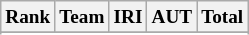<table class="wikitable" style="font-size:80%; text-align:center">
<tr>
<th>Rank</th>
<th>Team</th>
<th>IRI</th>
<th>AUT</th>
<th>Total</th>
</tr>
<tr>
</tr>
<tr>
</tr>
<tr>
</tr>
<tr>
</tr>
<tr>
</tr>
<tr>
</tr>
<tr>
</tr>
</table>
